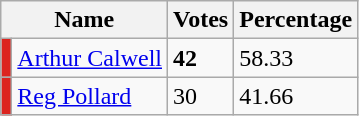<table class="wikitable">
<tr>
<th colspan="2">Name</th>
<th>Votes</th>
<th>Percentage</th>
</tr>
<tr>
<td style="background:#DC241F"></td>
<td><a href='#'>Arthur Calwell</a></td>
<td><strong>42</strong></td>
<td>58.33</td>
</tr>
<tr>
<td style="background:#DC241F"></td>
<td><a href='#'>Reg Pollard</a></td>
<td>30</td>
<td>41.66</td>
</tr>
</table>
